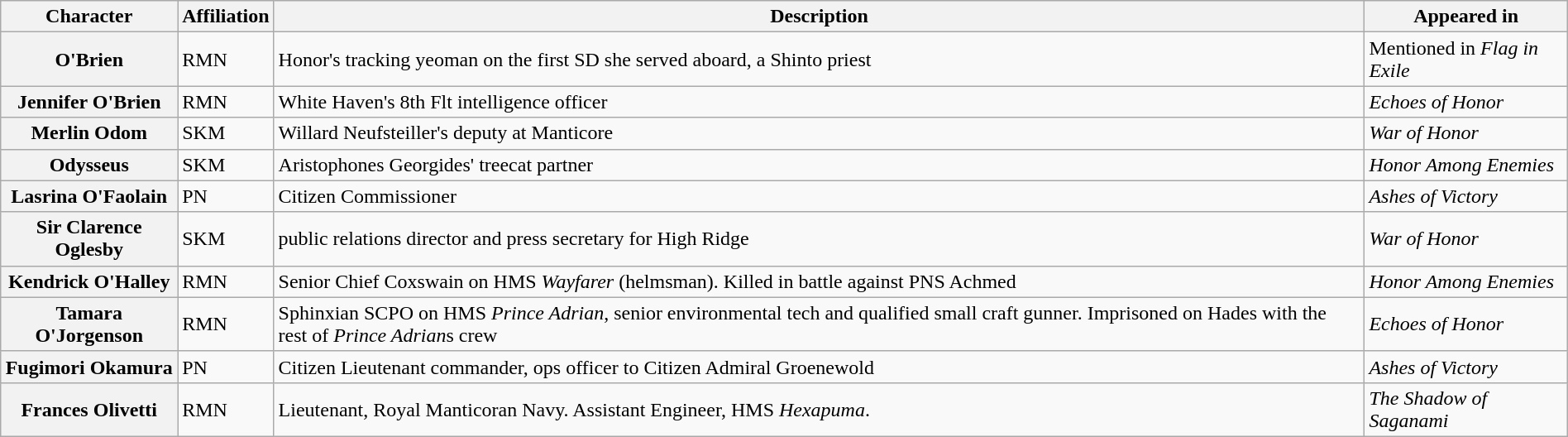<table class="wikitable" style="width: 100%">
<tr>
<th>Character</th>
<th>Affiliation</th>
<th>Description</th>
<th>Appeared in</th>
</tr>
<tr>
<th>O'Brien</th>
<td>RMN</td>
<td>Honor's tracking yeoman on the first SD she served aboard, a Shinto priest</td>
<td>Mentioned in <em>Flag in Exile</em></td>
</tr>
<tr>
<th>Jennifer O'Brien</th>
<td>RMN</td>
<td>White Haven's 8th Flt intelligence officer</td>
<td><em>Echoes of Honor</em></td>
</tr>
<tr>
<th>Merlin Odom</th>
<td>SKM</td>
<td>Willard Neufsteiller's deputy at Manticore</td>
<td><em>War of Honor</em></td>
</tr>
<tr>
<th>Odysseus</th>
<td>SKM</td>
<td>Aristophones Georgides' treecat partner</td>
<td><em>Honor Among Enemies</em></td>
</tr>
<tr>
<th>Lasrina O'Faolain</th>
<td>PN</td>
<td>Citizen Commissioner</td>
<td><em>Ashes of Victory</em></td>
</tr>
<tr>
<th>Sir Clarence Oglesby</th>
<td>SKM</td>
<td>public relations director and press secretary for High Ridge</td>
<td><em>War of Honor</em></td>
</tr>
<tr>
<th>Kendrick O'Halley</th>
<td>RMN</td>
<td>Senior Chief Coxswain on HMS <em>Wayfarer</em> (helmsman). Killed in battle against PNS Achmed</td>
<td><em>Honor Among Enemies</em></td>
</tr>
<tr>
<th>Tamara O'Jorgenson</th>
<td>RMN</td>
<td>Sphinxian SCPO on HMS <em>Prince Adrian</em>, senior environmental tech and qualified small craft gunner. Imprisoned on Hades with the rest of <em>Prince Adrian</em>s crew</td>
<td><em>Echoes of Honor</em></td>
</tr>
<tr>
<th>Fugimori Okamura</th>
<td>PN</td>
<td>Citizen Lieutenant commander, ops officer to Citizen Admiral Groenewold</td>
<td><em>Ashes of Victory</em></td>
</tr>
<tr>
<th>Frances Olivetti</th>
<td>RMN</td>
<td>Lieutenant, Royal Manticoran Navy. Assistant Engineer, HMS <em>Hexapuma</em>.</td>
<td><em>The Shadow of Saganami</em></td>
</tr>
</table>
